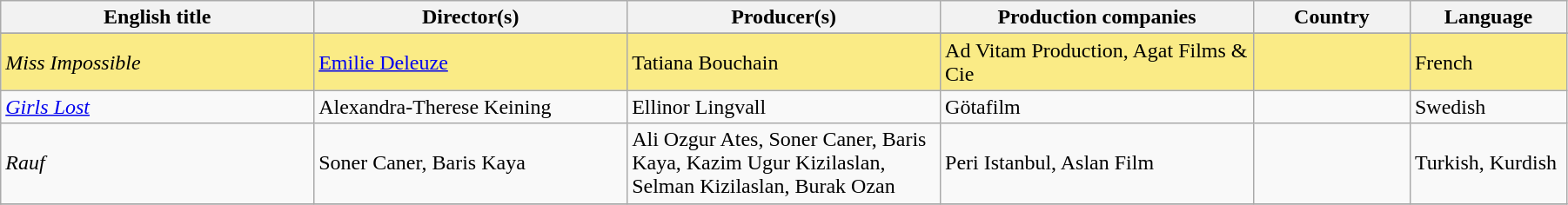<table class="sortable wikitable" width="95%" cellpadding="5">
<tr>
<th width="20%">English title</th>
<th width="20%">Director(s)</th>
<th width="20%">Producer(s)</th>
<th width="20%">Production companies</th>
<th width="10%">Country</th>
<th width="10%">Language</th>
</tr>
<tr>
</tr>
<tr style="background:#FAEB86">
<td><em>Miss Impossible</em></td>
<td><a href='#'>Emilie Deleuze</a></td>
<td>Tatiana Bouchain</td>
<td>Ad Vitam Production, Agat Films & Cie</td>
<td></td>
<td>French</td>
</tr>
<tr>
<td><em><a href='#'>Girls Lost</a></em></td>
<td>Alexandra-Therese Keining</td>
<td>Ellinor Lingvall</td>
<td>Götafilm</td>
<td> </td>
<td>Swedish</td>
</tr>
<tr>
<td><em>Rauf</em></td>
<td>Soner Caner, Baris Kaya</td>
<td>Ali Ozgur Ates, Soner Caner, Baris Kaya, Kazim Ugur Kizilaslan, Selman Kizilaslan, Burak Ozan</td>
<td>Peri Istanbul, Aslan Film</td>
<td></td>
<td>Turkish, Kurdish</td>
</tr>
<tr>
</tr>
</table>
